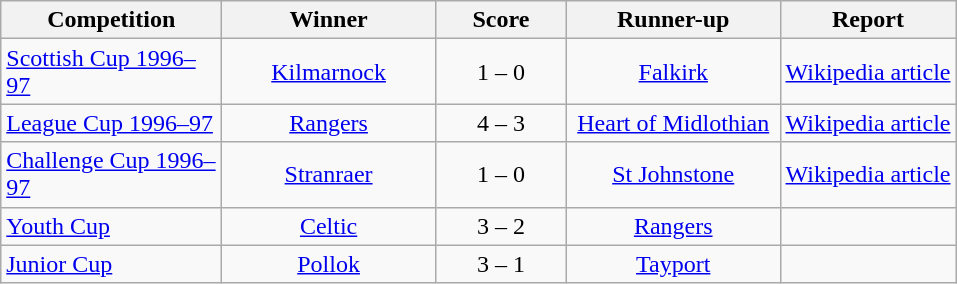<table class="wikitable" style="text-align: center;">
<tr>
<th width=140>Competition</th>
<th width=135>Winner</th>
<th width=80>Score</th>
<th width=135>Runner-up</th>
<th>Report</th>
</tr>
<tr>
<td align=left><a href='#'>Scottish Cup 1996–97</a></td>
<td><a href='#'>Kilmarnock</a></td>
<td>1 – 0</td>
<td><a href='#'>Falkirk</a></td>
<td><a href='#'>Wikipedia article</a></td>
</tr>
<tr>
<td align=left><a href='#'>League Cup 1996–97</a></td>
<td><a href='#'>Rangers</a></td>
<td>4 – 3</td>
<td><a href='#'>Heart of Midlothian</a></td>
<td><a href='#'>Wikipedia article</a></td>
</tr>
<tr>
<td align=left><a href='#'>Challenge Cup 1996–97</a></td>
<td><a href='#'>Stranraer</a></td>
<td>1 – 0</td>
<td><a href='#'>St Johnstone</a></td>
<td><a href='#'>Wikipedia article</a></td>
</tr>
<tr>
<td align=left><a href='#'>Youth Cup</a></td>
<td><a href='#'>Celtic</a></td>
<td>3 – 2</td>
<td><a href='#'>Rangers</a></td>
<td></td>
</tr>
<tr>
<td align=left><a href='#'>Junior Cup</a></td>
<td><a href='#'>Pollok</a></td>
<td>3 – 1</td>
<td><a href='#'>Tayport</a></td>
<td></td>
</tr>
</table>
